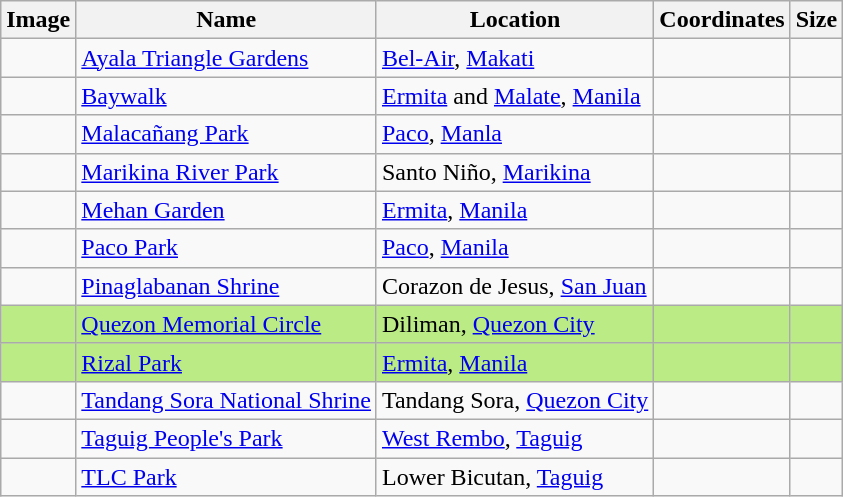<table class="wikitable sortable">
<tr>
<th class="unsortable">Image</th>
<th>Name</th>
<th data-sort-type=string>Location</th>
<th>Coordinates</th>
<th>Size</th>
</tr>
<tr>
<td></td>
<td><a href='#'>Ayala Triangle Gardens</a></td>
<td data-sort-value="Makati, Bel-Air"><a href='#'>Bel-Air</a>, <a href='#'>Makati</a></td>
<td><small></small></td>
<td></td>
</tr>
<tr>
<td></td>
<td><a href='#'>Baywalk</a></td>
<td data-sort-value="Manila, Ermita Malate"><a href='#'>Ermita</a> and <a href='#'>Malate</a>, <a href='#'>Manila</a></td>
<td><small></small></td>
<td></td>
</tr>
<tr>
<td></td>
<td><a href='#'>Malacañang Park</a></td>
<td data-sort-value="Manila, Pandacan"><a href='#'>Paco</a>, <a href='#'>Manla</a></td>
<td><small></small></td>
<td></td>
</tr>
<tr>
<td></td>
<td><a href='#'>Marikina River Park</a></td>
<td data-sort-value="Marikina, Santo Nino">Santo Niño, <a href='#'>Marikina</a></td>
<td><small></small></td>
<td></td>
</tr>
<tr>
<td></td>
<td><a href='#'>Mehan Garden</a></td>
<td data-sort-value="Manila, Ermita"><a href='#'>Ermita</a>, <a href='#'>Manila</a></td>
<td><small></small></td>
<td></td>
</tr>
<tr>
<td></td>
<td><a href='#'>Paco Park</a></td>
<td data-sort-value="Manila, Paco"><a href='#'>Paco</a>, <a href='#'>Manila</a></td>
<td><small></small></td>
<td></td>
</tr>
<tr>
<td></td>
<td><a href='#'>Pinaglabanan Shrine</a></td>
<td data-sort-value="San Juan, Corazon de Jesus">Corazon de Jesus, <a href='#'>San Juan</a></td>
<td><small></small></td>
<td></td>
</tr>
<tr bgcolor="#bbeb85">
<td></td>
<td><a href='#'>Quezon Memorial Circle</a></td>
<td data-sort-value="Quezon City, Diliman">Diliman, <a href='#'>Quezon City</a></td>
<td><small></small></td>
<td></td>
</tr>
<tr bgcolor="#bbeb85">
<td></td>
<td><a href='#'>Rizal Park</a></td>
<td data-sort-value="Manila, Ermita"><a href='#'>Ermita</a>, <a href='#'>Manila</a></td>
<td><small></small></td>
<td></td>
</tr>
<tr>
<td></td>
<td><a href='#'>Tandang Sora National Shrine</a></td>
<td data-sort-value="Quezon City, Tandaong Sora">Tandang Sora, <a href='#'>Quezon City</a></td>
<td><small></small></td>
<td></td>
</tr>
<tr>
<td></td>
<td><a href='#'>Taguig People's Park</a></td>
<td data-sort-value="Taguig, West Rembo"><a href='#'>West Rembo</a>, <a href='#'>Taguig</a></td>
<td><small></small></td>
<td></td>
</tr>
<tr>
<td></td>
<td><a href='#'>TLC Park</a></td>
<td data-sort-value="Taguig, Lower Bicutan">Lower Bicutan, <a href='#'>Taguig</a></td>
<td><small></small></td>
<td></td>
</tr>
</table>
